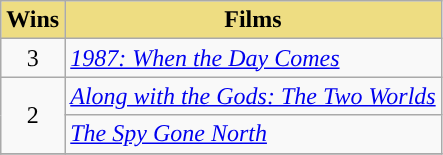<table class="wikitable" align="center" |>
<tr>
<th style="background:#EEDD82;" ! align="center">Wins</th>
<th style="background:#EEDD82;" ! align="center">Films</th>
</tr>
<tr>
<td style="text-align:center">3</td>
<td><em><a href='#'>1987: When the Day Comes</a></em></td>
</tr>
<tr>
<td rowspan="2" style="text-align:center">2</td>
<td><em><a href='#'>Along with the Gods: The Two Worlds</a></em></td>
</tr>
<tr>
<td><em><a href='#'>The Spy Gone North</a></em></td>
</tr>
<tr>
</tr>
</table>
